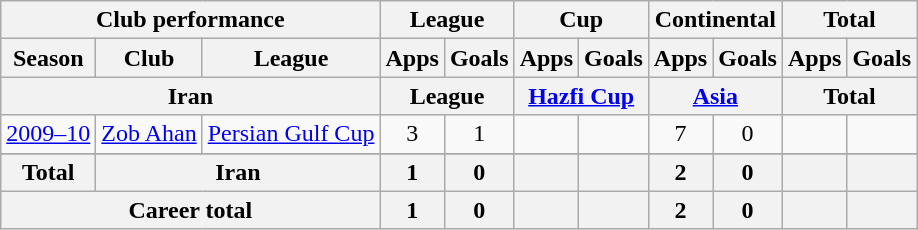<table class="wikitable" style="text-align:center">
<tr>
<th colspan=3>Club performance</th>
<th colspan=2>League</th>
<th colspan=2>Cup</th>
<th colspan=2>Continental</th>
<th colspan=2>Total</th>
</tr>
<tr>
<th>Season</th>
<th>Club</th>
<th>League</th>
<th>Apps</th>
<th>Goals</th>
<th>Apps</th>
<th>Goals</th>
<th>Apps</th>
<th>Goals</th>
<th>Apps</th>
<th>Goals</th>
</tr>
<tr>
<th colspan=3>Iran</th>
<th colspan=2>League</th>
<th colspan=2><a href='#'>Hazfi Cup</a></th>
<th colspan=2><a href='#'>Asia</a></th>
<th colspan=2>Total</th>
</tr>
<tr>
<td><a href='#'>2009–10</a></td>
<td rowspan="1"><a href='#'>Zob Ahan</a></td>
<td rowspan="1"><a href='#'>Persian Gulf Cup</a></td>
<td>3</td>
<td>1</td>
<td></td>
<td></td>
<td>7</td>
<td>0</td>
<td></td>
<td></td>
</tr>
<tr>
</tr>
<tr>
<th rowspan=1>Total</th>
<th colspan=2>Iran</th>
<th>1</th>
<th>0</th>
<th></th>
<th></th>
<th>2</th>
<th>0</th>
<th></th>
<th></th>
</tr>
<tr>
<th colspan=3>Career total</th>
<th>1</th>
<th>0</th>
<th></th>
<th></th>
<th>2</th>
<th>0</th>
<th></th>
<th></th>
</tr>
</table>
